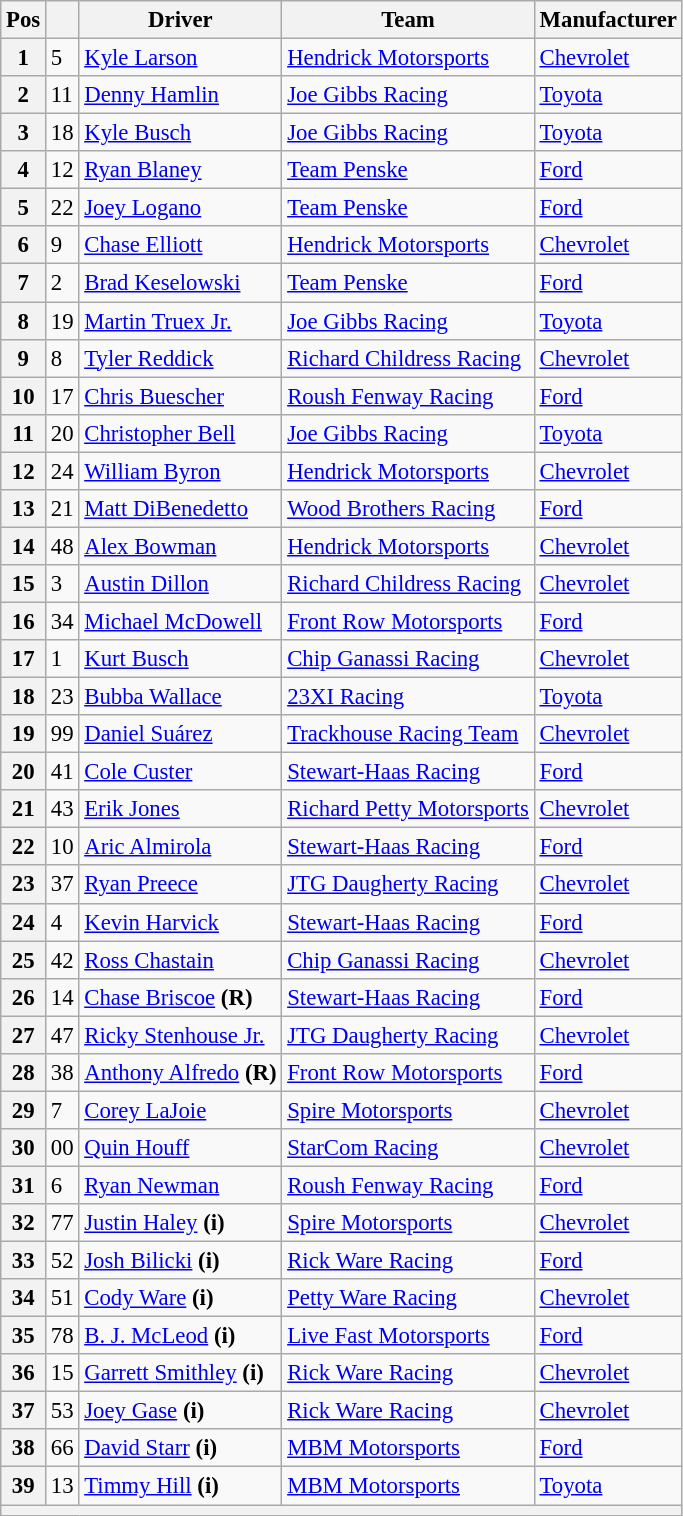<table class="wikitable" style="font-size:95%">
<tr>
<th>Pos</th>
<th></th>
<th>Driver</th>
<th>Team</th>
<th>Manufacturer</th>
</tr>
<tr>
<th>1</th>
<td>5</td>
<td><a href='#'>Kyle Larson</a></td>
<td><a href='#'>Hendrick Motorsports</a></td>
<td><a href='#'>Chevrolet</a></td>
</tr>
<tr>
<th>2</th>
<td>11</td>
<td><a href='#'>Denny Hamlin</a></td>
<td><a href='#'>Joe Gibbs Racing</a></td>
<td><a href='#'>Toyota</a></td>
</tr>
<tr>
<th>3</th>
<td>18</td>
<td><a href='#'>Kyle Busch</a></td>
<td><a href='#'>Joe Gibbs Racing</a></td>
<td><a href='#'>Toyota</a></td>
</tr>
<tr>
<th>4</th>
<td>12</td>
<td><a href='#'>Ryan Blaney</a></td>
<td><a href='#'>Team Penske</a></td>
<td><a href='#'>Ford</a></td>
</tr>
<tr>
<th>5</th>
<td>22</td>
<td><a href='#'>Joey Logano</a></td>
<td><a href='#'>Team Penske</a></td>
<td><a href='#'>Ford</a></td>
</tr>
<tr>
<th>6</th>
<td>9</td>
<td><a href='#'>Chase Elliott</a></td>
<td><a href='#'>Hendrick Motorsports</a></td>
<td><a href='#'>Chevrolet</a></td>
</tr>
<tr>
<th>7</th>
<td>2</td>
<td><a href='#'>Brad Keselowski</a></td>
<td><a href='#'>Team Penske</a></td>
<td><a href='#'>Ford</a></td>
</tr>
<tr>
<th>8</th>
<td>19</td>
<td><a href='#'>Martin Truex Jr.</a></td>
<td><a href='#'>Joe Gibbs Racing</a></td>
<td><a href='#'>Toyota</a></td>
</tr>
<tr>
<th>9</th>
<td>8</td>
<td><a href='#'>Tyler Reddick</a></td>
<td><a href='#'>Richard Childress Racing</a></td>
<td><a href='#'>Chevrolet</a></td>
</tr>
<tr>
<th>10</th>
<td>17</td>
<td><a href='#'>Chris Buescher</a></td>
<td><a href='#'>Roush Fenway Racing</a></td>
<td><a href='#'>Ford</a></td>
</tr>
<tr>
<th>11</th>
<td>20</td>
<td><a href='#'>Christopher Bell</a></td>
<td><a href='#'>Joe Gibbs Racing</a></td>
<td><a href='#'>Toyota</a></td>
</tr>
<tr>
<th>12</th>
<td>24</td>
<td><a href='#'>William Byron</a></td>
<td><a href='#'>Hendrick Motorsports</a></td>
<td><a href='#'>Chevrolet</a></td>
</tr>
<tr>
<th>13</th>
<td>21</td>
<td><a href='#'>Matt DiBenedetto</a></td>
<td><a href='#'>Wood Brothers Racing</a></td>
<td><a href='#'>Ford</a></td>
</tr>
<tr>
<th>14</th>
<td>48</td>
<td><a href='#'>Alex Bowman</a></td>
<td><a href='#'>Hendrick Motorsports</a></td>
<td><a href='#'>Chevrolet</a></td>
</tr>
<tr>
<th>15</th>
<td>3</td>
<td><a href='#'>Austin Dillon</a></td>
<td><a href='#'>Richard Childress Racing</a></td>
<td><a href='#'>Chevrolet</a></td>
</tr>
<tr>
<th>16</th>
<td>34</td>
<td><a href='#'>Michael McDowell</a></td>
<td><a href='#'>Front Row Motorsports</a></td>
<td><a href='#'>Ford</a></td>
</tr>
<tr>
<th>17</th>
<td>1</td>
<td><a href='#'>Kurt Busch</a></td>
<td><a href='#'>Chip Ganassi Racing</a></td>
<td><a href='#'>Chevrolet</a></td>
</tr>
<tr>
<th>18</th>
<td>23</td>
<td><a href='#'>Bubba Wallace</a></td>
<td><a href='#'>23XI Racing</a></td>
<td><a href='#'>Toyota</a></td>
</tr>
<tr>
<th>19</th>
<td>99</td>
<td><a href='#'>Daniel Suárez</a></td>
<td><a href='#'>Trackhouse Racing Team</a></td>
<td><a href='#'>Chevrolet</a></td>
</tr>
<tr>
<th>20</th>
<td>41</td>
<td><a href='#'>Cole Custer</a></td>
<td><a href='#'>Stewart-Haas Racing</a></td>
<td><a href='#'>Ford</a></td>
</tr>
<tr>
<th>21</th>
<td>43</td>
<td><a href='#'>Erik Jones</a></td>
<td><a href='#'>Richard Petty Motorsports</a></td>
<td><a href='#'>Chevrolet</a></td>
</tr>
<tr>
<th>22</th>
<td>10</td>
<td><a href='#'>Aric Almirola</a></td>
<td><a href='#'>Stewart-Haas Racing</a></td>
<td><a href='#'>Ford</a></td>
</tr>
<tr>
<th>23</th>
<td>37</td>
<td><a href='#'>Ryan Preece</a></td>
<td><a href='#'>JTG Daugherty Racing</a></td>
<td><a href='#'>Chevrolet</a></td>
</tr>
<tr>
<th>24</th>
<td>4</td>
<td><a href='#'>Kevin Harvick</a></td>
<td><a href='#'>Stewart-Haas Racing</a></td>
<td><a href='#'>Ford</a></td>
</tr>
<tr>
<th>25</th>
<td>42</td>
<td><a href='#'>Ross Chastain</a></td>
<td><a href='#'>Chip Ganassi Racing</a></td>
<td><a href='#'>Chevrolet</a></td>
</tr>
<tr>
<th>26</th>
<td>14</td>
<td><a href='#'>Chase Briscoe</a> <strong>(R)</strong></td>
<td><a href='#'>Stewart-Haas Racing</a></td>
<td><a href='#'>Ford</a></td>
</tr>
<tr>
<th>27</th>
<td>47</td>
<td><a href='#'>Ricky Stenhouse Jr.</a></td>
<td><a href='#'>JTG Daugherty Racing</a></td>
<td><a href='#'>Chevrolet</a></td>
</tr>
<tr>
<th>28</th>
<td>38</td>
<td><a href='#'>Anthony Alfredo</a> <strong>(R)</strong></td>
<td><a href='#'>Front Row Motorsports</a></td>
<td><a href='#'>Ford</a></td>
</tr>
<tr>
<th>29</th>
<td>7</td>
<td><a href='#'>Corey LaJoie</a></td>
<td><a href='#'>Spire Motorsports</a></td>
<td><a href='#'>Chevrolet</a></td>
</tr>
<tr>
<th>30</th>
<td>00</td>
<td><a href='#'>Quin Houff</a></td>
<td><a href='#'>StarCom Racing</a></td>
<td><a href='#'>Chevrolet</a></td>
</tr>
<tr>
<th>31</th>
<td>6</td>
<td><a href='#'>Ryan Newman</a></td>
<td><a href='#'>Roush Fenway Racing</a></td>
<td><a href='#'>Ford</a></td>
</tr>
<tr>
<th>32</th>
<td>77</td>
<td><a href='#'>Justin Haley</a> <strong>(i)</strong></td>
<td><a href='#'>Spire Motorsports</a></td>
<td><a href='#'>Chevrolet</a></td>
</tr>
<tr>
<th>33</th>
<td>52</td>
<td><a href='#'>Josh Bilicki</a> <strong>(i)</strong></td>
<td><a href='#'>Rick Ware Racing</a></td>
<td><a href='#'>Ford</a></td>
</tr>
<tr>
<th>34</th>
<td>51</td>
<td><a href='#'>Cody Ware</a> <strong>(i)</strong></td>
<td><a href='#'>Petty Ware Racing</a></td>
<td><a href='#'>Chevrolet</a></td>
</tr>
<tr>
<th>35</th>
<td>78</td>
<td><a href='#'>B. J. McLeod</a> <strong>(i)</strong></td>
<td><a href='#'>Live Fast Motorsports</a></td>
<td><a href='#'>Ford</a></td>
</tr>
<tr>
<th>36</th>
<td>15</td>
<td><a href='#'>Garrett Smithley</a> <strong>(i)</strong></td>
<td><a href='#'>Rick Ware Racing</a></td>
<td><a href='#'>Chevrolet</a></td>
</tr>
<tr>
<th>37</th>
<td>53</td>
<td><a href='#'>Joey Gase</a> <strong>(i)</strong></td>
<td><a href='#'>Rick Ware Racing</a></td>
<td><a href='#'>Chevrolet</a></td>
</tr>
<tr>
<th>38</th>
<td>66</td>
<td><a href='#'>David Starr</a> <strong>(i)</strong></td>
<td><a href='#'>MBM Motorsports</a></td>
<td><a href='#'>Ford</a></td>
</tr>
<tr>
<th>39</th>
<td>13</td>
<td><a href='#'>Timmy Hill</a> <strong>(i)</strong></td>
<td><a href='#'>MBM Motorsports</a></td>
<td><a href='#'>Toyota</a></td>
</tr>
<tr>
<th colspan="7"></th>
</tr>
</table>
